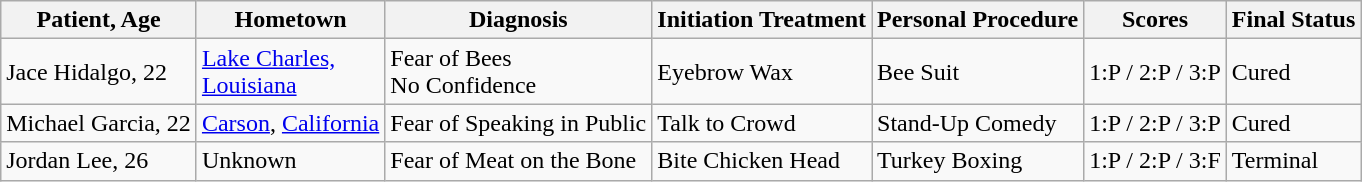<table class="wikitable">
<tr>
<th>Patient, Age</th>
<th>Hometown</th>
<th>Diagnosis</th>
<th>Initiation Treatment</th>
<th>Personal Procedure</th>
<th>Scores</th>
<th>Final Status</th>
</tr>
<tr style="vertical-align: center; text-align: left;">
<td>Jace Hidalgo, 22 </td>
<td><a href='#'>Lake Charles, <br>Louisiana</a></td>
<td>Fear of Bees <br>No Confidence</td>
<td>Eyebrow Wax</td>
<td>Bee Suit</td>
<td>1:P / 2:P / 3:P</td>
<td>Cured</td>
</tr>
<tr style="vertical-align: center; text-align: left;">
<td>Michael Garcia, 22 </td>
<td><a href='#'>Carson</a>, <a href='#'>California</a></td>
<td>Fear of Speaking in Public</td>
<td>Talk to Crowd</td>
<td>Stand-Up Comedy</td>
<td>1:P / 2:P / 3:P</td>
<td>Cured</td>
</tr>
<tr style="vertical-align: center; text-align: left;">
<td>Jordan Lee, 26 </td>
<td>Unknown</td>
<td>Fear of Meat on the Bone</td>
<td>Bite Chicken Head</td>
<td>Turkey Boxing</td>
<td>1:P / 2:P / 3:F</td>
<td>Terminal</td>
</tr>
</table>
